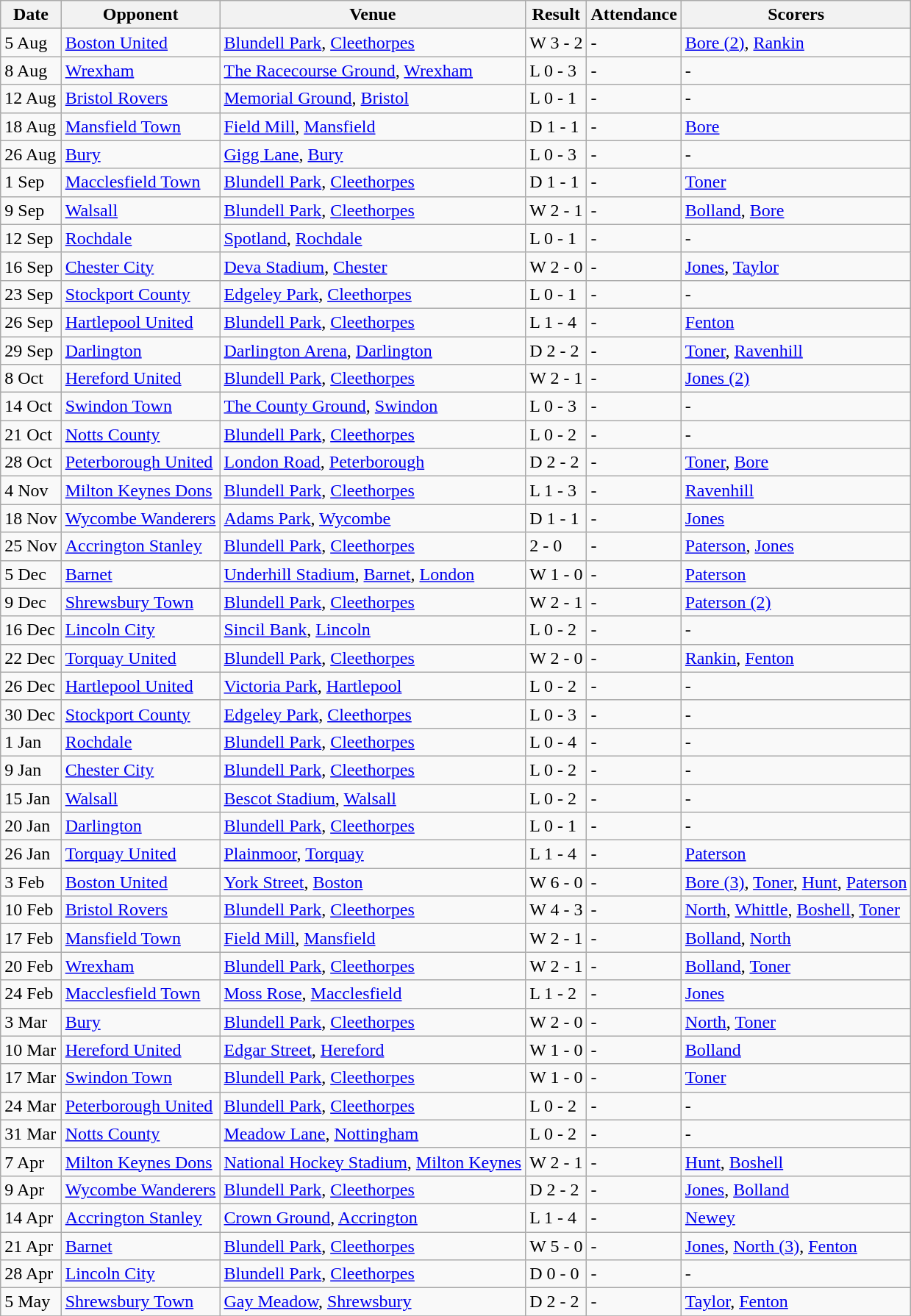<table class="wikitable">
<tr>
<th>Date</th>
<th>Opponent</th>
<th>Venue</th>
<th>Result</th>
<th>Attendance</th>
<th>Scorers</th>
</tr>
<tr>
<td>5 Aug</td>
<td><a href='#'>Boston United</a><br></td>
<td><a href='#'>Blundell Park</a>, <a href='#'>Cleethorpes</a></td>
<td>W 3 - 2</td>
<td>-</td>
<td><a href='#'>Bore (2)</a>, <a href='#'>Rankin</a></td>
</tr>
<tr>
<td>8 Aug</td>
<td><a href='#'>Wrexham</a><br></td>
<td><a href='#'>The Racecourse Ground</a>, <a href='#'>Wrexham</a></td>
<td>L 0 - 3</td>
<td>-</td>
<td>-</td>
</tr>
<tr>
<td>12 Aug</td>
<td><a href='#'>Bristol Rovers</a><br></td>
<td><a href='#'>Memorial Ground</a>, <a href='#'>Bristol</a></td>
<td>L 0 - 1</td>
<td>-</td>
<td>-</td>
</tr>
<tr>
<td>18 Aug</td>
<td><a href='#'>Mansfield Town</a><br></td>
<td><a href='#'>Field Mill</a>, <a href='#'>Mansfield</a></td>
<td>D 1 - 1</td>
<td>-</td>
<td><a href='#'>Bore</a></td>
</tr>
<tr>
<td>26 Aug</td>
<td><a href='#'>Bury</a><br></td>
<td><a href='#'>Gigg Lane</a>, <a href='#'>Bury</a></td>
<td>L 0 - 3</td>
<td>-</td>
<td>-</td>
</tr>
<tr>
<td>1 Sep</td>
<td><a href='#'>Macclesfield Town</a><br></td>
<td><a href='#'>Blundell Park</a>, <a href='#'>Cleethorpes</a></td>
<td>D 1 - 1</td>
<td>-</td>
<td><a href='#'>Toner</a></td>
</tr>
<tr>
<td>9 Sep</td>
<td><a href='#'>Walsall</a><br></td>
<td><a href='#'>Blundell Park</a>, <a href='#'>Cleethorpes</a></td>
<td>W 2 - 1</td>
<td>-</td>
<td><a href='#'>Bolland</a>, <a href='#'>Bore</a></td>
</tr>
<tr>
<td>12 Sep</td>
<td><a href='#'>Rochdale</a><br></td>
<td><a href='#'>Spotland</a>, <a href='#'>Rochdale</a></td>
<td>L 0 - 1</td>
<td>-</td>
<td>-</td>
</tr>
<tr>
<td>16 Sep</td>
<td><a href='#'>Chester City</a><br></td>
<td><a href='#'>Deva Stadium</a>, <a href='#'>Chester</a></td>
<td>W 2 - 0</td>
<td>-</td>
<td><a href='#'>Jones</a>, <a href='#'>Taylor</a></td>
</tr>
<tr>
<td>23 Sep</td>
<td><a href='#'>Stockport County</a><br></td>
<td><a href='#'>Edgeley Park</a>, <a href='#'>Cleethorpes</a></td>
<td>L 0 - 1</td>
<td>-</td>
<td>-</td>
</tr>
<tr>
<td>26 Sep</td>
<td><a href='#'>Hartlepool United</a><br></td>
<td><a href='#'>Blundell Park</a>, <a href='#'>Cleethorpes</a></td>
<td>L 1 - 4</td>
<td>-</td>
<td><a href='#'>Fenton</a></td>
</tr>
<tr>
<td>29 Sep</td>
<td><a href='#'>Darlington</a><br></td>
<td><a href='#'>Darlington Arena</a>, <a href='#'>Darlington</a></td>
<td>D 2 - 2</td>
<td>-</td>
<td><a href='#'>Toner</a>, <a href='#'>Ravenhill</a></td>
</tr>
<tr>
<td>8 Oct</td>
<td><a href='#'>Hereford United</a><br></td>
<td><a href='#'>Blundell Park</a>, <a href='#'>Cleethorpes</a></td>
<td>W 2 - 1</td>
<td>-</td>
<td><a href='#'>Jones (2)</a></td>
</tr>
<tr>
<td>14 Oct</td>
<td><a href='#'>Swindon Town</a><br></td>
<td><a href='#'>The County Ground</a>, <a href='#'>Swindon</a></td>
<td>L 0 - 3</td>
<td>-</td>
<td>-</td>
</tr>
<tr>
<td>21 Oct</td>
<td><a href='#'>Notts County</a><br></td>
<td><a href='#'>Blundell Park</a>, <a href='#'>Cleethorpes</a></td>
<td>L 0 - 2</td>
<td>-</td>
<td>-</td>
</tr>
<tr>
<td>28 Oct</td>
<td><a href='#'>Peterborough United</a><br></td>
<td><a href='#'>London Road</a>, <a href='#'>Peterborough</a></td>
<td>D 2 - 2</td>
<td>-</td>
<td><a href='#'>Toner</a>, <a href='#'>Bore</a></td>
</tr>
<tr>
<td>4 Nov</td>
<td><a href='#'>Milton Keynes Dons</a><br></td>
<td><a href='#'>Blundell Park</a>, <a href='#'>Cleethorpes</a></td>
<td>L 1 - 3</td>
<td>-</td>
<td><a href='#'>Ravenhill</a></td>
</tr>
<tr>
<td>18 Nov</td>
<td><a href='#'>Wycombe Wanderers</a><br></td>
<td><a href='#'>Adams Park</a>, <a href='#'>Wycombe</a></td>
<td>D 1 - 1</td>
<td>-</td>
<td><a href='#'>Jones</a></td>
</tr>
<tr>
<td>25 Nov</td>
<td><a href='#'>Accrington Stanley</a><br></td>
<td><a href='#'>Blundell Park</a>, <a href='#'>Cleethorpes</a></td>
<td>2 - 0</td>
<td>-</td>
<td><a href='#'>Paterson</a>, <a href='#'>Jones</a></td>
</tr>
<tr>
<td>5 Dec</td>
<td><a href='#'>Barnet</a><br></td>
<td><a href='#'>Underhill Stadium</a>, <a href='#'>Barnet</a>, <a href='#'>London</a></td>
<td>W 1 - 0</td>
<td>-</td>
<td><a href='#'>Paterson</a></td>
</tr>
<tr>
<td>9 Dec</td>
<td><a href='#'>Shrewsbury Town</a><br></td>
<td><a href='#'>Blundell Park</a>, <a href='#'>Cleethorpes</a></td>
<td>W 2 - 1</td>
<td>-</td>
<td><a href='#'>Paterson (2)</a></td>
</tr>
<tr>
<td>16 Dec</td>
<td><a href='#'>Lincoln City</a><br></td>
<td><a href='#'>Sincil Bank</a>, <a href='#'>Lincoln</a></td>
<td>L 0 - 2</td>
<td>-</td>
<td>-</td>
</tr>
<tr>
<td>22 Dec</td>
<td><a href='#'>Torquay United</a><br></td>
<td><a href='#'>Blundell Park</a>, <a href='#'>Cleethorpes</a></td>
<td>W 2 - 0</td>
<td>-</td>
<td><a href='#'>Rankin</a>, <a href='#'>Fenton</a></td>
</tr>
<tr>
<td>26 Dec</td>
<td><a href='#'>Hartlepool United</a><br></td>
<td><a href='#'>Victoria Park</a>, <a href='#'>Hartlepool</a></td>
<td>L 0 - 2</td>
<td>-</td>
<td>-</td>
</tr>
<tr>
<td>30 Dec</td>
<td><a href='#'>Stockport County</a><br></td>
<td><a href='#'>Edgeley Park</a>, <a href='#'>Cleethorpes</a></td>
<td>L 0 - 3</td>
<td>-</td>
<td>-</td>
</tr>
<tr>
<td>1 Jan</td>
<td><a href='#'>Rochdale</a><br></td>
<td><a href='#'>Blundell Park</a>, <a href='#'>Cleethorpes</a></td>
<td>L 0 - 4</td>
<td>-</td>
<td>-</td>
</tr>
<tr>
<td>9 Jan</td>
<td><a href='#'>Chester City</a><br></td>
<td><a href='#'>Blundell Park</a>, <a href='#'>Cleethorpes</a></td>
<td>L 0 - 2</td>
<td>-</td>
<td>-</td>
</tr>
<tr>
<td>15 Jan</td>
<td><a href='#'>Walsall</a><br></td>
<td><a href='#'>Bescot Stadium</a>, <a href='#'>Walsall</a></td>
<td>L 0 - 2</td>
<td>-</td>
<td>-</td>
</tr>
<tr>
<td>20 Jan</td>
<td><a href='#'>Darlington</a><br></td>
<td><a href='#'>Blundell Park</a>, <a href='#'>Cleethorpes</a></td>
<td>L 0 - 1</td>
<td>-</td>
<td>-</td>
</tr>
<tr>
<td>26 Jan</td>
<td><a href='#'>Torquay United</a><br></td>
<td><a href='#'>Plainmoor</a>, <a href='#'>Torquay</a></td>
<td>L 1 - 4</td>
<td>-</td>
<td><a href='#'>Paterson</a></td>
</tr>
<tr>
<td>3 Feb</td>
<td><a href='#'>Boston United</a><br></td>
<td><a href='#'>York Street</a>, <a href='#'>Boston</a></td>
<td>W 6 - 0</td>
<td>-</td>
<td><a href='#'>Bore (3)</a>, <a href='#'>Toner</a>, <a href='#'>Hunt</a>, <a href='#'>Paterson</a></td>
</tr>
<tr>
<td>10 Feb</td>
<td><a href='#'>Bristol Rovers</a><br></td>
<td><a href='#'>Blundell Park</a>, <a href='#'>Cleethorpes</a></td>
<td>W 4 - 3</td>
<td>-</td>
<td><a href='#'>North</a>, <a href='#'>Whittle</a>, <a href='#'>Boshell</a>, <a href='#'>Toner</a></td>
</tr>
<tr>
<td>17 Feb</td>
<td><a href='#'>Mansfield Town</a><br></td>
<td><a href='#'>Field Mill</a>, <a href='#'>Mansfield</a></td>
<td>W 2 - 1</td>
<td>-</td>
<td><a href='#'>Bolland</a>, <a href='#'>North</a></td>
</tr>
<tr>
<td>20 Feb</td>
<td><a href='#'>Wrexham</a><br></td>
<td><a href='#'>Blundell Park</a>, <a href='#'>Cleethorpes</a></td>
<td>W 2 - 1</td>
<td>-</td>
<td><a href='#'>Bolland</a>, <a href='#'>Toner</a></td>
</tr>
<tr>
<td>24 Feb</td>
<td><a href='#'>Macclesfield Town</a><br></td>
<td><a href='#'>Moss Rose</a>, <a href='#'>Macclesfield</a></td>
<td>L 1 - 2</td>
<td>-</td>
<td><a href='#'>Jones</a></td>
</tr>
<tr>
<td>3 Mar</td>
<td><a href='#'>Bury</a><br></td>
<td><a href='#'>Blundell Park</a>, <a href='#'>Cleethorpes</a></td>
<td>W 2 - 0</td>
<td>-</td>
<td><a href='#'>North</a>, <a href='#'>Toner</a></td>
</tr>
<tr>
<td>10 Mar</td>
<td><a href='#'>Hereford United</a><br></td>
<td><a href='#'>Edgar Street</a>, <a href='#'>Hereford</a></td>
<td>W 1 - 0</td>
<td>-</td>
<td><a href='#'>Bolland</a></td>
</tr>
<tr>
<td>17 Mar</td>
<td><a href='#'>Swindon Town</a><br></td>
<td><a href='#'>Blundell Park</a>, <a href='#'>Cleethorpes</a></td>
<td>W 1 - 0</td>
<td>-</td>
<td><a href='#'>Toner</a></td>
</tr>
<tr>
<td>24 Mar</td>
<td><a href='#'>Peterborough United</a><br></td>
<td><a href='#'>Blundell Park</a>, <a href='#'>Cleethorpes</a></td>
<td>L 0 - 2</td>
<td>-</td>
<td>-</td>
</tr>
<tr>
<td>31 Mar</td>
<td><a href='#'>Notts County</a><br></td>
<td><a href='#'>Meadow Lane</a>, <a href='#'>Nottingham</a></td>
<td>L 0 - 2</td>
<td>-</td>
<td>-</td>
</tr>
<tr>
<td>7 Apr</td>
<td><a href='#'>Milton Keynes Dons</a><br></td>
<td><a href='#'>National Hockey Stadium</a>, <a href='#'>Milton Keynes</a></td>
<td>W 2 - 1</td>
<td>-</td>
<td><a href='#'>Hunt</a>, <a href='#'>Boshell</a></td>
</tr>
<tr>
<td>9 Apr</td>
<td><a href='#'>Wycombe Wanderers</a><br></td>
<td><a href='#'>Blundell Park</a>, <a href='#'>Cleethorpes</a></td>
<td>D 2 - 2</td>
<td>-</td>
<td><a href='#'>Jones</a>, <a href='#'>Bolland</a></td>
</tr>
<tr>
<td>14 Apr</td>
<td><a href='#'>Accrington Stanley</a><br></td>
<td><a href='#'>Crown Ground</a>, <a href='#'>Accrington</a></td>
<td>L 1 - 4</td>
<td>-</td>
<td><a href='#'>Newey</a></td>
</tr>
<tr>
<td>21 Apr</td>
<td><a href='#'>Barnet</a><br></td>
<td><a href='#'>Blundell Park</a>, <a href='#'>Cleethorpes</a></td>
<td>W 5 - 0</td>
<td>-</td>
<td><a href='#'>Jones</a>, <a href='#'>North (3)</a>, <a href='#'>Fenton</a></td>
</tr>
<tr>
<td>28 Apr</td>
<td><a href='#'>Lincoln City</a><br></td>
<td><a href='#'>Blundell Park</a>, <a href='#'>Cleethorpes</a></td>
<td>D 0 - 0</td>
<td>-</td>
<td>-</td>
</tr>
<tr>
<td>5 May</td>
<td><a href='#'>Shrewsbury Town</a><br></td>
<td><a href='#'>Gay Meadow</a>, <a href='#'>Shrewsbury</a></td>
<td>D 2 - 2</td>
<td>-</td>
<td><a href='#'>Taylor</a>, <a href='#'>Fenton</a></td>
</tr>
<tr>
</tr>
</table>
